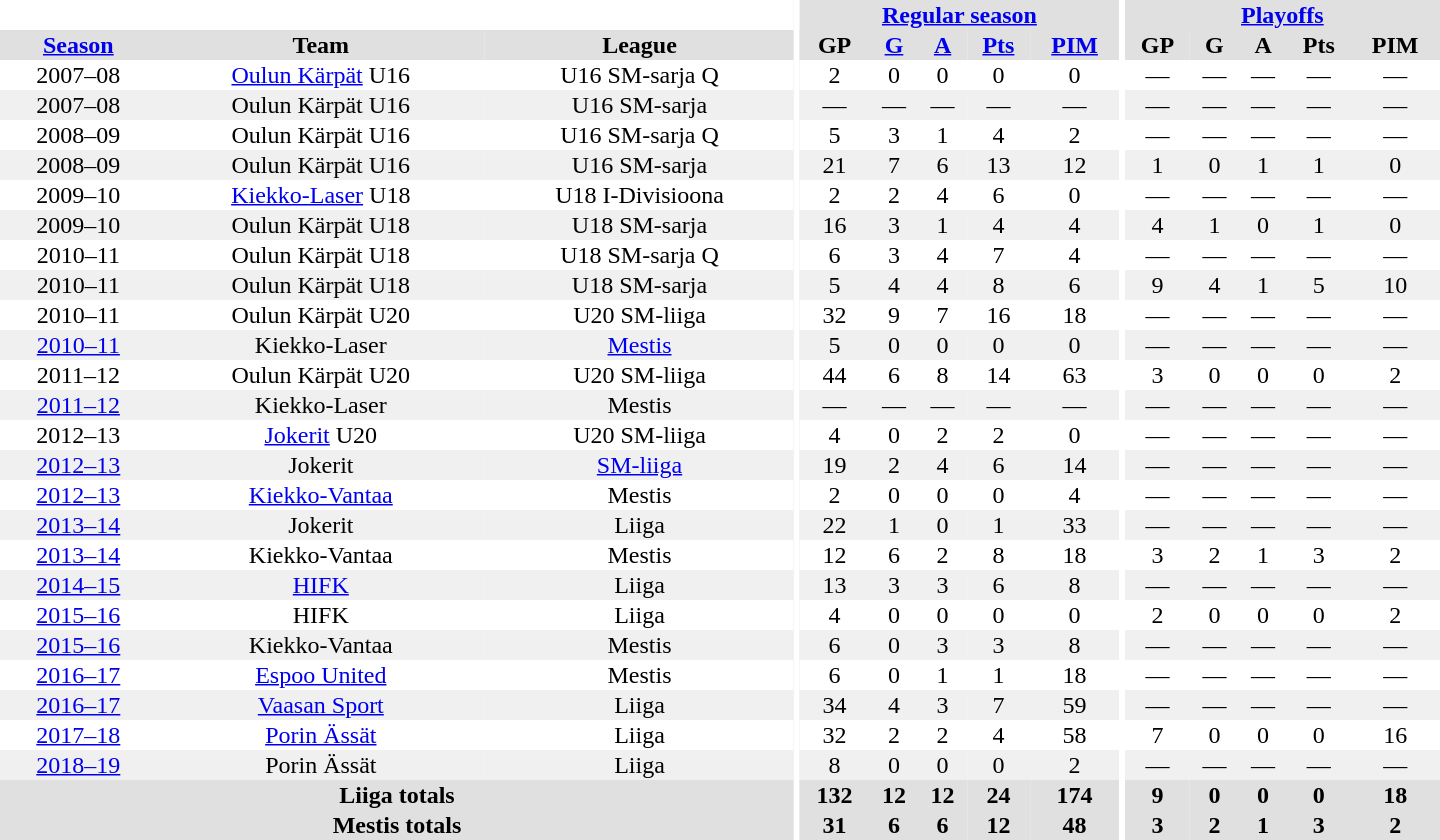<table border="0" cellpadding="1" cellspacing="0" style="text-align:center; width:60em">
<tr bgcolor="#e0e0e0">
<th colspan="3" bgcolor="#ffffff"></th>
<th rowspan="99" bgcolor="#ffffff"></th>
<th colspan="5"><a href='#'>Regular season</a></th>
<th rowspan="99" bgcolor="#ffffff"></th>
<th colspan="5"><a href='#'>Playoffs</a></th>
</tr>
<tr bgcolor="#e0e0e0">
<th><a href='#'>Season</a></th>
<th>Team</th>
<th>League</th>
<th>GP</th>
<th><a href='#'>G</a></th>
<th><a href='#'>A</a></th>
<th><a href='#'>Pts</a></th>
<th><a href='#'>PIM</a></th>
<th>GP</th>
<th>G</th>
<th>A</th>
<th>Pts</th>
<th>PIM</th>
</tr>
<tr>
<td>2007–08</td>
<td><a href='#'>Oulun Kärpät</a> U16</td>
<td>U16 SM-sarja Q</td>
<td>2</td>
<td>0</td>
<td>0</td>
<td>0</td>
<td>0</td>
<td>—</td>
<td>—</td>
<td>—</td>
<td>—</td>
<td>—</td>
</tr>
<tr bgcolor="#f0f0f0">
<td>2007–08</td>
<td>Oulun Kärpät U16</td>
<td>U16 SM-sarja</td>
<td>—</td>
<td>—</td>
<td>—</td>
<td>—</td>
<td>—</td>
<td>—</td>
<td>—</td>
<td>—</td>
<td>—</td>
<td>—</td>
</tr>
<tr>
<td>2008–09</td>
<td>Oulun Kärpät U16</td>
<td>U16 SM-sarja Q</td>
<td>5</td>
<td>3</td>
<td>1</td>
<td>4</td>
<td>2</td>
<td>—</td>
<td>—</td>
<td>—</td>
<td>—</td>
<td>—</td>
</tr>
<tr bgcolor="#f0f0f0">
<td>2008–09</td>
<td>Oulun Kärpät U16</td>
<td>U16 SM-sarja</td>
<td>21</td>
<td>7</td>
<td>6</td>
<td>13</td>
<td>12</td>
<td>1</td>
<td>0</td>
<td>1</td>
<td>1</td>
<td>0</td>
</tr>
<tr>
<td>2009–10</td>
<td><a href='#'>Kiekko-Laser</a> U18</td>
<td>U18 I-Divisioona</td>
<td>2</td>
<td>2</td>
<td>4</td>
<td>6</td>
<td>0</td>
<td>—</td>
<td>—</td>
<td>—</td>
<td>—</td>
<td>—</td>
</tr>
<tr bgcolor="#f0f0f0">
<td>2009–10</td>
<td>Oulun Kärpät U18</td>
<td>U18 SM-sarja</td>
<td>16</td>
<td>3</td>
<td>1</td>
<td>4</td>
<td>4</td>
<td>4</td>
<td>1</td>
<td>0</td>
<td>1</td>
<td>0</td>
</tr>
<tr>
<td>2010–11</td>
<td>Oulun Kärpät U18</td>
<td>U18 SM-sarja Q</td>
<td>6</td>
<td>3</td>
<td>4</td>
<td>7</td>
<td>4</td>
<td>—</td>
<td>—</td>
<td>—</td>
<td>—</td>
<td>—</td>
</tr>
<tr bgcolor="#f0f0f0">
<td>2010–11</td>
<td>Oulun Kärpät U18</td>
<td>U18 SM-sarja</td>
<td>5</td>
<td>4</td>
<td>4</td>
<td>8</td>
<td>6</td>
<td>9</td>
<td>4</td>
<td>1</td>
<td>5</td>
<td>10</td>
</tr>
<tr>
<td>2010–11</td>
<td>Oulun Kärpät U20</td>
<td>U20 SM-liiga</td>
<td>32</td>
<td>9</td>
<td>7</td>
<td>16</td>
<td>18</td>
<td>—</td>
<td>—</td>
<td>—</td>
<td>—</td>
<td>—</td>
</tr>
<tr bgcolor="#f0f0f0">
<td><a href='#'>2010–11</a></td>
<td>Kiekko-Laser</td>
<td><a href='#'>Mestis</a></td>
<td>5</td>
<td>0</td>
<td>0</td>
<td>0</td>
<td>0</td>
<td>—</td>
<td>—</td>
<td>—</td>
<td>—</td>
<td>—</td>
</tr>
<tr>
<td>2011–12</td>
<td>Oulun Kärpät U20</td>
<td>U20 SM-liiga</td>
<td>44</td>
<td>6</td>
<td>8</td>
<td>14</td>
<td>63</td>
<td>3</td>
<td>0</td>
<td>0</td>
<td>0</td>
<td>2</td>
</tr>
<tr bgcolor="#f0f0f0">
<td><a href='#'>2011–12</a></td>
<td>Kiekko-Laser</td>
<td>Mestis</td>
<td>—</td>
<td>—</td>
<td>—</td>
<td>—</td>
<td>—</td>
<td>—</td>
<td>—</td>
<td>—</td>
<td>—</td>
<td>—</td>
</tr>
<tr>
<td>2012–13</td>
<td><a href='#'>Jokerit</a> U20</td>
<td>U20 SM-liiga</td>
<td>4</td>
<td>0</td>
<td>2</td>
<td>2</td>
<td>0</td>
<td>—</td>
<td>—</td>
<td>—</td>
<td>—</td>
<td>—</td>
</tr>
<tr bgcolor="#f0f0f0">
<td><a href='#'>2012–13</a></td>
<td>Jokerit</td>
<td><a href='#'>SM-liiga</a></td>
<td>19</td>
<td>2</td>
<td>4</td>
<td>6</td>
<td>14</td>
<td>—</td>
<td>—</td>
<td>—</td>
<td>—</td>
<td>—</td>
</tr>
<tr>
<td><a href='#'>2012–13</a></td>
<td><a href='#'>Kiekko-Vantaa</a></td>
<td>Mestis</td>
<td>2</td>
<td>0</td>
<td>0</td>
<td>0</td>
<td>4</td>
<td>—</td>
<td>—</td>
<td>—</td>
<td>—</td>
<td>—</td>
</tr>
<tr bgcolor="#f0f0f0">
<td><a href='#'>2013–14</a></td>
<td>Jokerit</td>
<td>Liiga</td>
<td>22</td>
<td>1</td>
<td>0</td>
<td>1</td>
<td>33</td>
<td>—</td>
<td>—</td>
<td>—</td>
<td>—</td>
<td>—</td>
</tr>
<tr>
<td><a href='#'>2013–14</a></td>
<td>Kiekko-Vantaa</td>
<td>Mestis</td>
<td>12</td>
<td>6</td>
<td>2</td>
<td>8</td>
<td>18</td>
<td>3</td>
<td>2</td>
<td>1</td>
<td>3</td>
<td>2</td>
</tr>
<tr bgcolor="#f0f0f0">
<td><a href='#'>2014–15</a></td>
<td><a href='#'>HIFK</a></td>
<td>Liiga</td>
<td>13</td>
<td>3</td>
<td>3</td>
<td>6</td>
<td>8</td>
<td>—</td>
<td>—</td>
<td>—</td>
<td>—</td>
<td>—</td>
</tr>
<tr>
<td><a href='#'>2015–16</a></td>
<td>HIFK</td>
<td>Liiga</td>
<td>4</td>
<td>0</td>
<td>0</td>
<td>0</td>
<td>0</td>
<td>2</td>
<td>0</td>
<td>0</td>
<td>0</td>
<td>2</td>
</tr>
<tr bgcolor="#f0f0f0">
<td><a href='#'>2015–16</a></td>
<td>Kiekko-Vantaa</td>
<td>Mestis</td>
<td>6</td>
<td>0</td>
<td>3</td>
<td>3</td>
<td>8</td>
<td>—</td>
<td>—</td>
<td>—</td>
<td>—</td>
<td>—</td>
</tr>
<tr>
<td><a href='#'>2016–17</a></td>
<td><a href='#'>Espoo United</a></td>
<td>Mestis</td>
<td>6</td>
<td>0</td>
<td>1</td>
<td>1</td>
<td>18</td>
<td>—</td>
<td>—</td>
<td>—</td>
<td>—</td>
<td>—</td>
</tr>
<tr bgcolor="#f0f0f0">
<td><a href='#'>2016–17</a></td>
<td><a href='#'>Vaasan Sport</a></td>
<td>Liiga</td>
<td>34</td>
<td>4</td>
<td>3</td>
<td>7</td>
<td>59</td>
<td>—</td>
<td>—</td>
<td>—</td>
<td>—</td>
<td>—</td>
</tr>
<tr>
<td><a href='#'>2017–18</a></td>
<td><a href='#'>Porin Ässät</a></td>
<td>Liiga</td>
<td>32</td>
<td>2</td>
<td>2</td>
<td>4</td>
<td>58</td>
<td>7</td>
<td>0</td>
<td>0</td>
<td>0</td>
<td>16</td>
</tr>
<tr bgcolor="#f0f0f0">
<td><a href='#'>2018–19</a></td>
<td>Porin Ässät</td>
<td>Liiga</td>
<td>8</td>
<td>0</td>
<td>0</td>
<td>0</td>
<td>2</td>
<td>—</td>
<td>—</td>
<td>—</td>
<td>—</td>
<td>—</td>
</tr>
<tr>
</tr>
<tr ALIGN="center" bgcolor="#e0e0e0">
<th colspan="3">Liiga totals</th>
<th ALIGN="center">132</th>
<th ALIGN="center">12</th>
<th ALIGN="center">12</th>
<th ALIGN="center">24</th>
<th ALIGN="center">174</th>
<th ALIGN="center">9</th>
<th ALIGN="center">0</th>
<th ALIGN="center">0</th>
<th ALIGN="center">0</th>
<th ALIGN="center">18</th>
</tr>
<tr>
</tr>
<tr ALIGN="center" bgcolor="#e0e0e0">
<th colspan="3">Mestis totals</th>
<th ALIGN="center">31</th>
<th ALIGN="center">6</th>
<th ALIGN="center">6</th>
<th ALIGN="center">12</th>
<th ALIGN="center">48</th>
<th ALIGN="center">3</th>
<th ALIGN="center">2</th>
<th ALIGN="center">1</th>
<th ALIGN="center">3</th>
<th ALIGN="center">2</th>
</tr>
</table>
